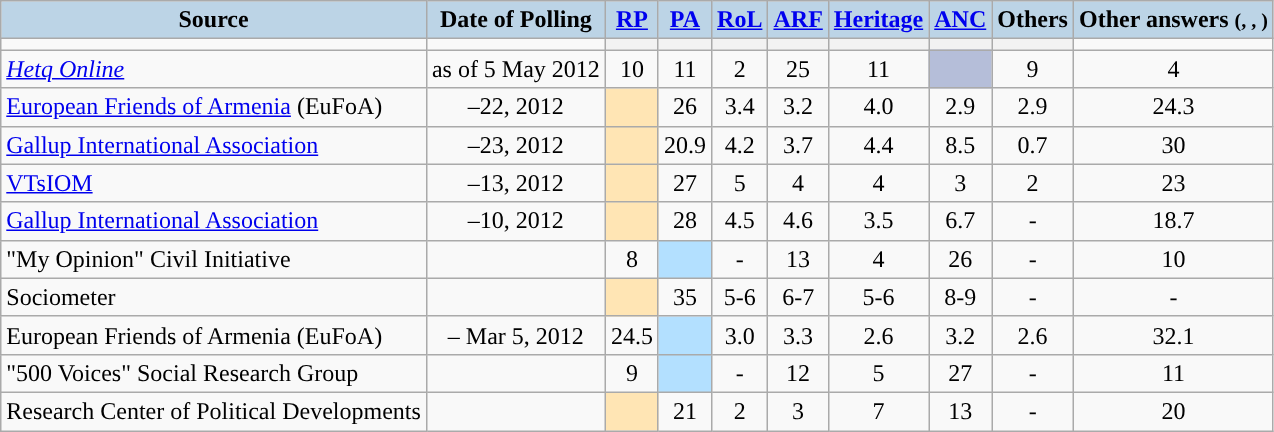<table class="wikitable sortable">
<tr>
<th style=background:#BCD4E6;>Source</th>
<th style=background:#BCD4E6;>Date of Polling</th>
<th style=background:#BCD4E6;><a href='#'>RP</a></th>
<th style=background:#BCD4E6;><a href='#'>PA</a></th>
<th style=background:#BCD4E6;><a href='#'>RoL</a></th>
<th style=background:#BCD4E6;><a href='#'>ARF</a></th>
<th style=background:#BCD4E6;><a href='#'>Heritage</a></th>
<th style=background:#BCD4E6;><a href='#'>ANC</a></th>
<th style=background:#BCD4E6;>Others</th>
<th style="background:#BCD4E6;text-align:center;">Other answers <small>(, , )</small></th>
</tr>
<tr>
<td></td>
<td></td>
<th style="background:"></th>
<th style="background:"></th>
<th style="background:"></th>
<th style="background:"></th>
<th style="background:"></th>
<th style="background:"></th>
<th></th>
</tr>
<tr>
<td><em><a href='#'>Hetq Online</a></em></td>
<td style="text-align:center;">as of 5 May 2012</td>
<td style="text-align:center;">10</td>
<td style="text-align:center;">11</td>
<td style="text-align:center;">2</td>
<td style="text-align:center;">25</td>
<td style="text-align:center;">11</td>
<td style="background:#B5BED9"></td>
<td style="text-align:center;">9</td>
<td style="text-align:center;">4</td>
</tr>
<tr>
<td><a href='#'>European Friends of Armenia</a> (EuFoA) </td>
<td style="text-align:center;">–22, 2012</td>
<td style="background:#FFE5B4"></td>
<td style="text-align:center;">26</td>
<td style="text-align:center;">3.4</td>
<td style="text-align:center;">3.2</td>
<td style="text-align:center;">4.0</td>
<td style="text-align:center;">2.9</td>
<td style="text-align:center;">2.9</td>
<td style="text-align:center;">24.3</td>
</tr>
<tr>
<td><a href='#'>Gallup International Association</a></td>
<td style="text-align:center;">–23, 2012</td>
<td style="background:#FFE5B4"></td>
<td style="text-align:center;">20.9</td>
<td style="text-align:center;">4.2</td>
<td style="text-align:center;">3.7</td>
<td style="text-align:center;">4.4</td>
<td style="text-align:center;">8.5</td>
<td style="text-align:center;">0.7</td>
<td style="text-align:center;">30</td>
</tr>
<tr>
<td><a href='#'>VTsIOM</a></td>
<td style="text-align:center;">–13, 2012</td>
<td style="background:#FFE5B4"></td>
<td style="text-align:center;">27</td>
<td style="text-align:center;">5</td>
<td style="text-align:center;">4</td>
<td style="text-align:center;">4</td>
<td style="text-align:center;">3</td>
<td style="text-align:center;">2</td>
<td style="text-align:center;">23</td>
</tr>
<tr>
<td><a href='#'>Gallup International Association</a></td>
<td style="text-align:center;">–10, 2012</td>
<td style="background:#FFE5B4"></td>
<td style="text-align:center;">28</td>
<td style="text-align:center;">4.5</td>
<td style="text-align:center;">4.6</td>
<td style="text-align:center;">3.5</td>
<td style="text-align:center;">6.7</td>
<td style="text-align:center;">-</td>
<td style="text-align:center;">18.7</td>
</tr>
<tr>
<td>"My Opinion" Civil Initiative</td>
<td style="text-align:center;"></td>
<td style="text-align:center;">8</td>
<td style="background:#B3E0FF"></td>
<td style="text-align:center;">-</td>
<td style="text-align:center;">13</td>
<td style="text-align:center;">4</td>
<td style="text-align:center;">26</td>
<td style="text-align:center;">-</td>
<td style="text-align:center;">10</td>
</tr>
<tr>
<td>Sociometer</td>
<td style="text-align:center;"></td>
<td style="background:#FFE5B4"></td>
<td style="text-align:center;">35</td>
<td style="text-align:center;">5-6</td>
<td style="text-align:center;">6-7</td>
<td style="text-align:center;">5-6</td>
<td style="text-align:center;">8-9</td>
<td style="text-align:center;">-</td>
<td style="text-align:center;">-</td>
</tr>
<tr>
<td>European Friends of Armenia (EuFoA) </td>
<td style="text-align:center;"> – Mar 5, 2012</td>
<td style="text-align:center;">24.5</td>
<td style="background:#B3E0FF"></td>
<td style="text-align:center;">3.0</td>
<td style="text-align:center;">3.3</td>
<td style="text-align:center;">2.6</td>
<td style="text-align:center;">3.2</td>
<td style="text-align:center;">2.6</td>
<td style="text-align:center;">32.1</td>
</tr>
<tr>
<td>"500 Voices" Social Research Group</td>
<td style="text-align:center;"></td>
<td style="text-align:center;">9</td>
<td style="background:#B3E0FF"></td>
<td style="text-align:center;">-</td>
<td style="text-align:center;">12</td>
<td style="text-align:center;">5</td>
<td style="text-align:center;">27</td>
<td style="text-align:center;">-</td>
<td style="text-align:center;">11</td>
</tr>
<tr>
<td>Research Center of Political Developments</td>
<td style="text-align:center;"></td>
<td style="background:#FFE5B4"></td>
<td style="text-align:center;">21</td>
<td style="text-align:center;">2</td>
<td style="text-align:center;">3</td>
<td style="text-align:center;">7</td>
<td style="text-align:center;">13</td>
<td style="text-align:center;">-</td>
<td style="text-align:center;">20</td>
</tr>
</table>
